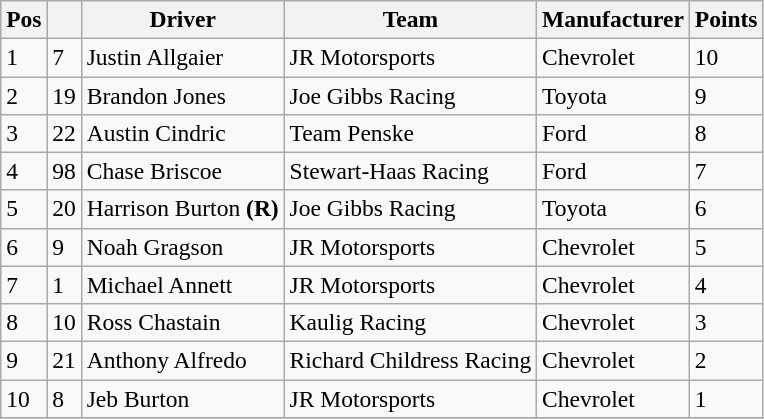<table class="wikitable" style="font-size:98%">
<tr>
<th>Pos</th>
<th></th>
<th>Driver</th>
<th>Team</th>
<th>Manufacturer</th>
<th>Points</th>
</tr>
<tr>
<td>1</td>
<td>7</td>
<td>Justin Allgaier</td>
<td>JR Motorsports</td>
<td>Chevrolet</td>
<td>10</td>
</tr>
<tr>
<td>2</td>
<td>19</td>
<td>Brandon Jones</td>
<td>Joe Gibbs Racing</td>
<td>Toyota</td>
<td>9</td>
</tr>
<tr>
<td>3</td>
<td>22</td>
<td>Austin Cindric</td>
<td>Team Penske</td>
<td>Ford</td>
<td>8</td>
</tr>
<tr>
<td>4</td>
<td>98</td>
<td>Chase Briscoe</td>
<td>Stewart-Haas Racing</td>
<td>Ford</td>
<td>7</td>
</tr>
<tr>
<td>5</td>
<td>20</td>
<td>Harrison Burton <strong>(R)</strong></td>
<td>Joe Gibbs Racing</td>
<td>Toyota</td>
<td>6</td>
</tr>
<tr>
<td>6</td>
<td>9</td>
<td>Noah Gragson</td>
<td>JR Motorsports</td>
<td>Chevrolet</td>
<td>5</td>
</tr>
<tr>
<td>7</td>
<td>1</td>
<td>Michael Annett</td>
<td>JR Motorsports</td>
<td>Chevrolet</td>
<td>4</td>
</tr>
<tr>
<td>8</td>
<td>10</td>
<td>Ross Chastain</td>
<td>Kaulig Racing</td>
<td>Chevrolet</td>
<td>3</td>
</tr>
<tr>
<td>9</td>
<td>21</td>
<td>Anthony Alfredo</td>
<td>Richard Childress Racing</td>
<td>Chevrolet</td>
<td>2</td>
</tr>
<tr>
<td>10</td>
<td>8</td>
<td>Jeb Burton</td>
<td>JR Motorsports</td>
<td>Chevrolet</td>
<td>1</td>
</tr>
<tr>
</tr>
</table>
